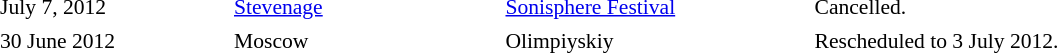<table cellpadding="2" style="border: 0px solid darkgray; font-size:90%">
<tr>
<th width="150"></th>
<th width="175"></th>
<th width="200"></th>
<th width="450"></th>
</tr>
<tr border="0">
<td>July 7, 2012</td>
<td><a href='#'>Stevenage</a></td>
<td><a href='#'>Sonisphere Festival</a></td>
<td>Cancelled.</td>
</tr>
<tr>
<td>30 June 2012</td>
<td>Moscow</td>
<td>Olimpiyskiy</td>
<td>Rescheduled to 3 July 2012.</td>
</tr>
</table>
